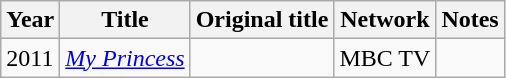<table class="wikitable">
<tr>
<th>Year</th>
<th>Title</th>
<th>Original title</th>
<th>Network</th>
<th>Notes</th>
</tr>
<tr>
<td>2011</td>
<td><em><a href='#'>My Princess</a></em></td>
<td></td>
<td>MBC TV</td>
<td></td>
</tr>
</table>
